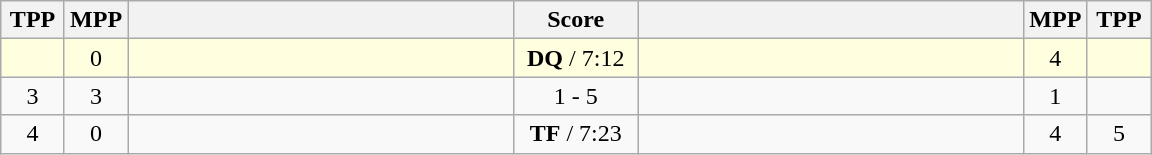<table class="wikitable" style="text-align: center;" |>
<tr>
<th width="35">TPP</th>
<th width="35">MPP</th>
<th width="250"></th>
<th width="75">Score</th>
<th width="250"></th>
<th width="35">MPP</th>
<th width="35">TPP</th>
</tr>
<tr bgcolor=lightyellow>
<td></td>
<td>0</td>
<td style="text-align:left;"><strong></strong></td>
<td><strong>DQ</strong> / 7:12</td>
<td style="text-align:left;"></td>
<td>4</td>
<td></td>
</tr>
<tr>
<td>3</td>
<td>3</td>
<td style="text-align:left;"></td>
<td>1 - 5</td>
<td style="text-align:left;"><strong></strong></td>
<td>1</td>
<td></td>
</tr>
<tr>
<td>4</td>
<td>0</td>
<td style="text-align:left;"><strong></strong></td>
<td><strong>TF</strong> / 7:23</td>
<td style="text-align:left;"></td>
<td>4</td>
<td>5</td>
</tr>
</table>
